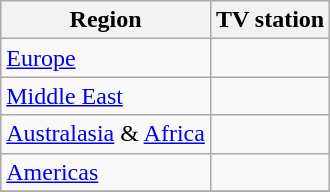<table class="wikitable">
<tr>
<th>Region</th>
<th>TV station</th>
</tr>
<tr>
<td> <a href='#'>Europe</a></td>
<td align=center></td>
</tr>
<tr>
<td> <a href='#'>Middle East</a></td>
<td align=center></td>
</tr>
<tr>
<td> <a href='#'>Australasia</a> & <a href='#'>Africa</a></td>
<td align=center></td>
</tr>
<tr>
<td> <a href='#'>Americas</a></td>
<td align=center></td>
</tr>
<tr>
</tr>
</table>
